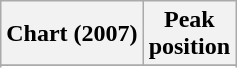<table class="wikitable sortable plainrowheaders" style="text-align:center">
<tr>
<th scope="col">Chart (2007)</th>
<th scope="col">Peak<br>position</th>
</tr>
<tr>
</tr>
<tr>
</tr>
<tr>
</tr>
<tr>
</tr>
<tr>
</tr>
<tr>
</tr>
</table>
